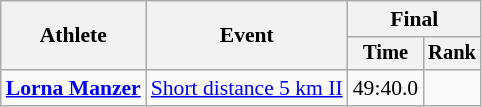<table class="wikitable" style="font-size:90%">
<tr>
<th rowspan=2>Athlete</th>
<th rowspan=2>Event</th>
<th colspan=2>Final</th>
</tr>
<tr style="font-size:95%">
<th>Time</th>
<th>Rank</th>
</tr>
<tr align=center>
<td align=left><strong><a href='#'>Lorna Manzer</a></strong></td>
<td align=left><a href='#'>Short distance 5 km II</a></td>
<td>49:40.0</td>
<td></td>
</tr>
</table>
